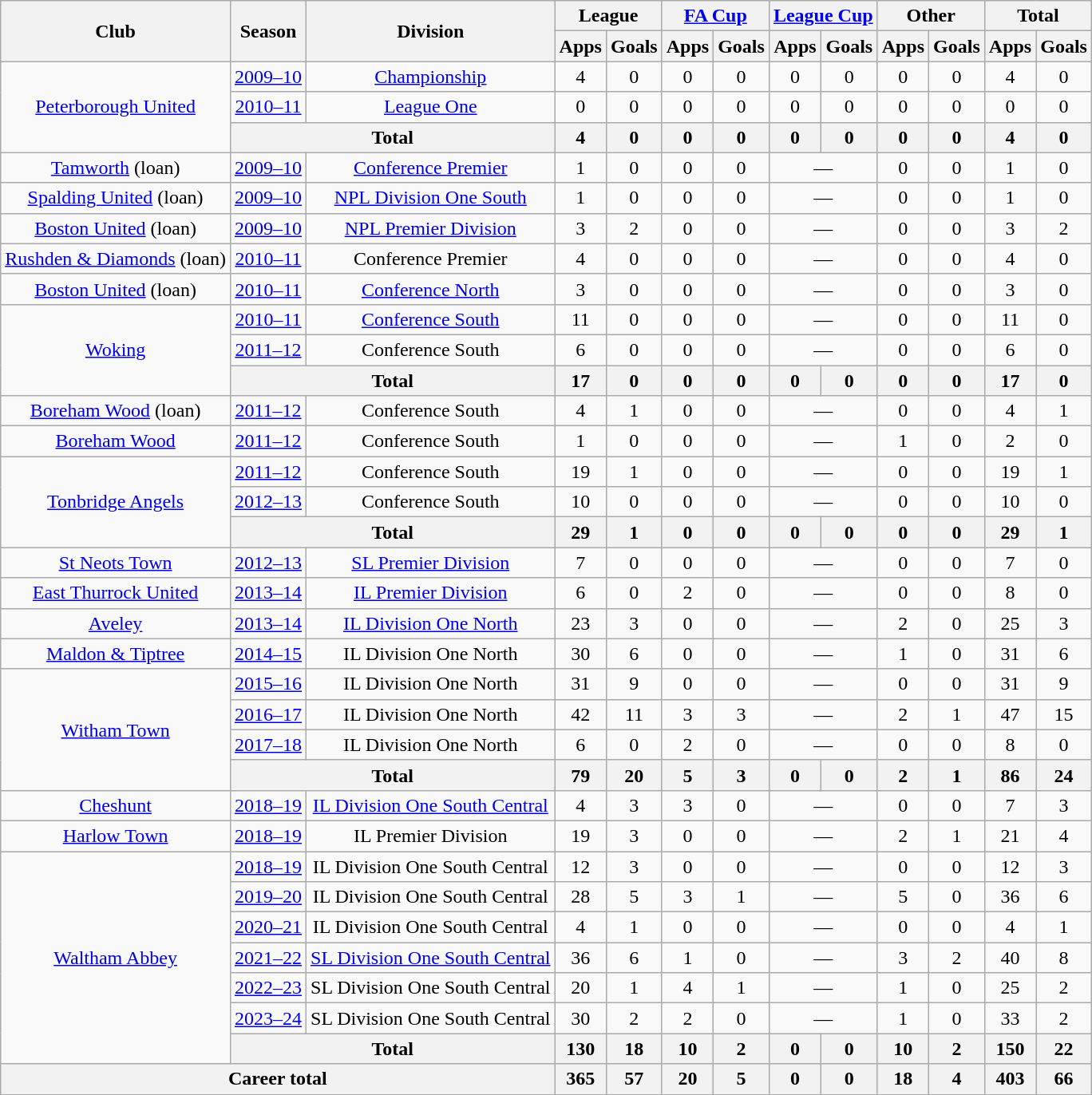<table class="wikitable" style="text-align:center">
<tr>
<th rowspan="2">Club</th>
<th rowspan="2">Season</th>
<th rowspan="2">Division</th>
<th colspan="2">League</th>
<th colspan="2"><a href='#'>FA Cup</a></th>
<th colspan="2"><a href='#'>League Cup</a></th>
<th colspan="2">Other</th>
<th colspan="2">Total</th>
</tr>
<tr>
<th>Apps</th>
<th>Goals</th>
<th>Apps</th>
<th>Goals</th>
<th>Apps</th>
<th>Goals</th>
<th>Apps</th>
<th>Goals</th>
<th>Apps</th>
<th>Goals</th>
</tr>
<tr>
<td rowspan=3><a href='#'>Peterborough United</a></td>
<td><a href='#'>2009–10</a></td>
<td><a href='#'>Championship</a></td>
<td>4</td>
<td>0</td>
<td>0</td>
<td>0</td>
<td>0</td>
<td>0</td>
<td>0</td>
<td>0</td>
<td>4</td>
<td>0</td>
</tr>
<tr>
<td><a href='#'>2010–11</a></td>
<td><a href='#'>League One</a></td>
<td>0</td>
<td>0</td>
<td>0</td>
<td>0</td>
<td>0</td>
<td>0</td>
<td>0</td>
<td>0</td>
<td>0</td>
<td>0</td>
</tr>
<tr>
<th colspan="2">Total</th>
<th>4</th>
<th>0</th>
<th>0</th>
<th>0</th>
<th>0</th>
<th>0</th>
<th>0</th>
<th>0</th>
<th>4</th>
<th>0</th>
</tr>
<tr>
<td><a href='#'>Tamworth</a> (loan)</td>
<td><a href='#'>2009–10</a></td>
<td><a href='#'>Conference Premier</a></td>
<td>1</td>
<td>0</td>
<td>0</td>
<td>0</td>
<td colspan=2>—</td>
<td>0</td>
<td>0</td>
<td>1</td>
<td>0</td>
</tr>
<tr>
<td><a href='#'>Spalding United</a> (loan)</td>
<td><a href='#'>2009–10</a></td>
<td><a href='#'>NPL Division One South</a></td>
<td>1</td>
<td>0</td>
<td>0</td>
<td>0</td>
<td colspan=2>—</td>
<td>0</td>
<td>0</td>
<td>1</td>
<td>0</td>
</tr>
<tr>
<td><a href='#'>Boston United</a> (loan)</td>
<td><a href='#'>2009–10</a></td>
<td><a href='#'>NPL Premier Division</a></td>
<td>3</td>
<td>2</td>
<td>0</td>
<td>0</td>
<td colspan=2>—</td>
<td>0</td>
<td>0</td>
<td>3</td>
<td>2</td>
</tr>
<tr>
<td><a href='#'>Rushden & Diamonds</a> (loan)</td>
<td><a href='#'>2010–11</a></td>
<td>Conference Premier</td>
<td>4</td>
<td>0</td>
<td>0</td>
<td>0</td>
<td colspan=2>—</td>
<td>0</td>
<td>0</td>
<td>4</td>
<td>0</td>
</tr>
<tr>
<td><a href='#'>Boston United</a> (loan)</td>
<td><a href='#'>2010–11</a></td>
<td><a href='#'>Conference North</a></td>
<td>3</td>
<td>0</td>
<td>0</td>
<td>0</td>
<td colspan=2>—</td>
<td>0</td>
<td>0</td>
<td>3</td>
<td>0</td>
</tr>
<tr>
<td rowspan=3><a href='#'>Woking</a></td>
<td><a href='#'>2010–11</a></td>
<td><a href='#'>Conference South</a></td>
<td>11</td>
<td>0</td>
<td>0</td>
<td>0</td>
<td colspan=2>—</td>
<td>0</td>
<td>0</td>
<td>11</td>
<td>0</td>
</tr>
<tr>
<td><a href='#'>2011–12</a></td>
<td>Conference South</td>
<td>6</td>
<td>0</td>
<td>0</td>
<td>0</td>
<td colspan=2>—</td>
<td>0</td>
<td>0</td>
<td>6</td>
<td>0</td>
</tr>
<tr>
<th colspan="2">Total</th>
<th>17</th>
<th>0</th>
<th>0</th>
<th>0</th>
<th>0</th>
<th>0</th>
<th>0</th>
<th>0</th>
<th>17</th>
<th>0</th>
</tr>
<tr>
<td><a href='#'>Boreham Wood</a> (loan)</td>
<td><a href='#'>2011–12</a></td>
<td>Conference South</td>
<td>4</td>
<td>1</td>
<td>0</td>
<td>0</td>
<td colspan=2>—</td>
<td>0</td>
<td>0</td>
<td>4</td>
<td>1</td>
</tr>
<tr>
<td><a href='#'>Boreham Wood</a></td>
<td><a href='#'>2011–12</a></td>
<td>Conference South</td>
<td>1</td>
<td>0</td>
<td>0</td>
<td>0</td>
<td colspan=2>—</td>
<td>1</td>
<td>0</td>
<td>2</td>
<td>0</td>
</tr>
<tr>
<td rowspan=3><a href='#'>Tonbridge Angels</a></td>
<td><a href='#'>2011–12</a></td>
<td>Conference South</td>
<td>19</td>
<td>1</td>
<td>0</td>
<td>0</td>
<td colspan=2>—</td>
<td>0</td>
<td>0</td>
<td>19</td>
<td>1</td>
</tr>
<tr>
<td><a href='#'>2012–13</a></td>
<td>Conference South</td>
<td>10</td>
<td>0</td>
<td>0</td>
<td>0</td>
<td colspan=2>—</td>
<td>0</td>
<td>0</td>
<td>10</td>
<td>0</td>
</tr>
<tr>
<th colspan="2">Total</th>
<th>29</th>
<th>1</th>
<th>0</th>
<th>0</th>
<th>0</th>
<th>0</th>
<th>0</th>
<th>0</th>
<th>29</th>
<th>1</th>
</tr>
<tr>
<td><a href='#'>St Neots Town</a></td>
<td><a href='#'>2012–13</a></td>
<td><a href='#'>SL Premier Division</a></td>
<td>7</td>
<td>0</td>
<td>0</td>
<td>0</td>
<td colspan=2>—</td>
<td>0</td>
<td>0</td>
<td>7</td>
<td>0</td>
</tr>
<tr>
<td><a href='#'>East Thurrock United</a></td>
<td><a href='#'>2013–14</a></td>
<td><a href='#'>IL Premier Division</a></td>
<td>6</td>
<td>0</td>
<td>2</td>
<td>0</td>
<td colspan=2>—</td>
<td>0</td>
<td>0</td>
<td>8</td>
<td>0</td>
</tr>
<tr>
<td><a href='#'>Aveley</a></td>
<td><a href='#'>2013–14</a></td>
<td><a href='#'>IL Division One North</a></td>
<td>23</td>
<td>3</td>
<td>0</td>
<td>0</td>
<td colspan=2>—</td>
<td>2</td>
<td>0</td>
<td>25</td>
<td>3</td>
</tr>
<tr>
<td><a href='#'>Maldon & Tiptree</a></td>
<td><a href='#'>2014–15</a></td>
<td>IL Division One North</td>
<td>30</td>
<td>6</td>
<td>0</td>
<td>0</td>
<td colspan=2>—</td>
<td>1</td>
<td>0</td>
<td>31</td>
<td>6</td>
</tr>
<tr>
<td rowspan=4><a href='#'>Witham Town</a></td>
<td><a href='#'>2015–16</a></td>
<td>IL Division One North</td>
<td>31</td>
<td>9</td>
<td>0</td>
<td>0</td>
<td colspan=2>—</td>
<td>0</td>
<td>0</td>
<td>31</td>
<td>9</td>
</tr>
<tr>
<td><a href='#'>2016–17</a></td>
<td>IL Division One North</td>
<td>42</td>
<td>11</td>
<td>3</td>
<td>3</td>
<td colspan=2>—</td>
<td>2</td>
<td>1</td>
<td>47</td>
<td>15</td>
</tr>
<tr>
<td><a href='#'>2017–18</a></td>
<td>IL Division One North</td>
<td>6</td>
<td>0</td>
<td>2</td>
<td>0</td>
<td colspan=2>—</td>
<td>0</td>
<td>0</td>
<td>8</td>
<td>0</td>
</tr>
<tr>
<th colspan="2">Total</th>
<th>79</th>
<th>20</th>
<th>5</th>
<th>3</th>
<th>0</th>
<th>0</th>
<th>2</th>
<th>1</th>
<th>86</th>
<th>24</th>
</tr>
<tr>
<td><a href='#'>Cheshunt</a></td>
<td><a href='#'>2018–19</a></td>
<td><a href='#'>IL Division One South Central</a></td>
<td>4</td>
<td>3</td>
<td>3</td>
<td>0</td>
<td colspan=2>—</td>
<td>0</td>
<td>0</td>
<td>7</td>
<td>3</td>
</tr>
<tr>
<td><a href='#'>Harlow Town</a></td>
<td><a href='#'>2018–19</a></td>
<td>IL Premier Division</td>
<td>19</td>
<td>3</td>
<td>0</td>
<td>0</td>
<td colspan=2>—</td>
<td>2</td>
<td>1</td>
<td>21</td>
<td>4</td>
</tr>
<tr>
<td rowspan=7><a href='#'>Waltham Abbey</a></td>
<td><a href='#'>2018–19</a></td>
<td>IL Division One South Central</td>
<td>12</td>
<td>3</td>
<td>0</td>
<td>0</td>
<td colspan=2>—</td>
<td>0</td>
<td>0</td>
<td>12</td>
<td>3</td>
</tr>
<tr>
<td><a href='#'>2019–20</a></td>
<td>IL Division One South Central</td>
<td>28</td>
<td>5</td>
<td>3</td>
<td>1</td>
<td colspan=2>—</td>
<td>5</td>
<td>0</td>
<td>36</td>
<td>6</td>
</tr>
<tr>
<td><a href='#'>2020–21</a></td>
<td>IL Division One South Central</td>
<td>4</td>
<td>1</td>
<td>0</td>
<td>0</td>
<td colspan=2>—</td>
<td>0</td>
<td>0</td>
<td>4</td>
<td>1</td>
</tr>
<tr>
<td><a href='#'>2021–22</a></td>
<td><a href='#'>SL Division One South Central</a></td>
<td>36</td>
<td>6</td>
<td>1</td>
<td>0</td>
<td colspan=2>—</td>
<td>3</td>
<td>2</td>
<td>40</td>
<td>8</td>
</tr>
<tr>
<td><a href='#'>2022–23</a></td>
<td>SL Division One South Central</td>
<td>20</td>
<td>1</td>
<td>4</td>
<td>1</td>
<td colspan=2>—</td>
<td>1</td>
<td>0</td>
<td>25</td>
<td>2</td>
</tr>
<tr>
<td><a href='#'>2023–24</a></td>
<td>SL Division One South Central</td>
<td>30</td>
<td>2</td>
<td>2</td>
<td>0</td>
<td colspan=2>—</td>
<td>1</td>
<td>0</td>
<td>33</td>
<td>2</td>
</tr>
<tr>
<th colspan="2">Total</th>
<th>130</th>
<th>18</th>
<th>10</th>
<th>2</th>
<th>0</th>
<th>0</th>
<th>10</th>
<th>2</th>
<th>150</th>
<th>22</th>
</tr>
<tr>
<th colspan="3">Career total</th>
<th>365</th>
<th>57</th>
<th>20</th>
<th>5</th>
<th>0</th>
<th>0</th>
<th>18</th>
<th>4</th>
<th>403</th>
<th>66</th>
</tr>
</table>
